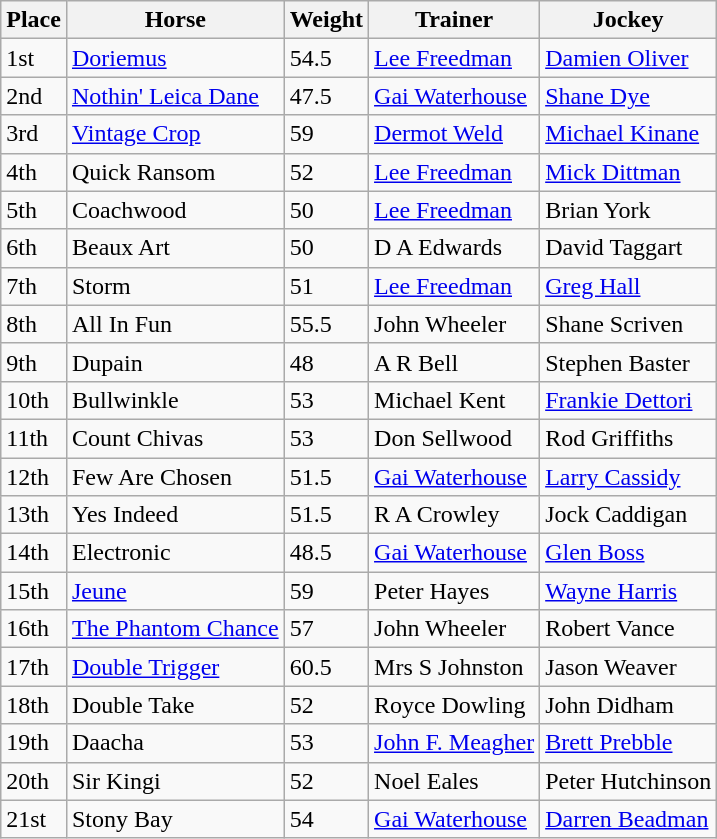<table class="wikitable sortable">
<tr>
<th>Place</th>
<th>Horse</th>
<th>Weight</th>
<th>Trainer</th>
<th>Jockey</th>
</tr>
<tr>
<td>1st</td>
<td><a href='#'>Doriemus</a></td>
<td>54.5</td>
<td><a href='#'>Lee Freedman</a></td>
<td><a href='#'>Damien Oliver</a></td>
</tr>
<tr>
<td>2nd</td>
<td><a href='#'>Nothin' Leica Dane</a></td>
<td>47.5</td>
<td><a href='#'>Gai Waterhouse</a></td>
<td><a href='#'>Shane Dye</a></td>
</tr>
<tr>
<td>3rd</td>
<td><a href='#'>Vintage Crop</a></td>
<td>59</td>
<td><a href='#'>Dermot Weld</a></td>
<td><a href='#'>Michael Kinane</a></td>
</tr>
<tr>
<td>4th</td>
<td>Quick Ransom</td>
<td>52</td>
<td><a href='#'>Lee Freedman</a></td>
<td><a href='#'>Mick Dittman</a></td>
</tr>
<tr>
<td>5th</td>
<td>Coachwood</td>
<td>50</td>
<td><a href='#'>Lee Freedman</a></td>
<td>Brian York</td>
</tr>
<tr>
<td>6th</td>
<td>Beaux Art</td>
<td>50</td>
<td>D A Edwards</td>
<td>David Taggart</td>
</tr>
<tr>
<td>7th</td>
<td>Storm</td>
<td>51</td>
<td><a href='#'>Lee Freedman</a></td>
<td><a href='#'>Greg Hall</a></td>
</tr>
<tr>
<td>8th</td>
<td>All In Fun</td>
<td>55.5</td>
<td>John Wheeler</td>
<td>Shane Scriven</td>
</tr>
<tr>
<td>9th</td>
<td>Dupain</td>
<td>48</td>
<td>A R Bell</td>
<td>Stephen Baster</td>
</tr>
<tr>
<td>10th</td>
<td>Bullwinkle</td>
<td>53</td>
<td>Michael Kent</td>
<td><a href='#'>Frankie Dettori</a></td>
</tr>
<tr>
<td>11th</td>
<td>Count Chivas</td>
<td>53</td>
<td>Don Sellwood</td>
<td>Rod Griffiths</td>
</tr>
<tr>
<td>12th</td>
<td>Few Are Chosen</td>
<td>51.5</td>
<td><a href='#'>Gai Waterhouse</a></td>
<td><a href='#'>Larry Cassidy</a></td>
</tr>
<tr>
<td>13th</td>
<td>Yes Indeed</td>
<td>51.5</td>
<td>R A Crowley</td>
<td>Jock Caddigan</td>
</tr>
<tr>
<td>14th</td>
<td>Electronic</td>
<td>48.5</td>
<td><a href='#'>Gai Waterhouse</a></td>
<td><a href='#'>Glen Boss</a></td>
</tr>
<tr>
<td>15th</td>
<td><a href='#'>Jeune</a></td>
<td>59</td>
<td>Peter Hayes</td>
<td><a href='#'>Wayne Harris</a></td>
</tr>
<tr>
<td>16th</td>
<td><a href='#'>The Phantom Chance</a></td>
<td>57</td>
<td>John Wheeler</td>
<td>Robert Vance</td>
</tr>
<tr>
<td>17th</td>
<td><a href='#'>Double Trigger</a></td>
<td>60.5</td>
<td>Mrs S Johnston</td>
<td>Jason Weaver</td>
</tr>
<tr>
<td>18th</td>
<td>Double Take</td>
<td>52</td>
<td>Royce Dowling</td>
<td>John Didham</td>
</tr>
<tr>
<td>19th</td>
<td>Daacha</td>
<td>53</td>
<td><a href='#'>John F. Meagher</a></td>
<td><a href='#'>Brett Prebble</a></td>
</tr>
<tr>
<td>20th</td>
<td>Sir Kingi</td>
<td>52</td>
<td>Noel Eales</td>
<td>Peter Hutchinson</td>
</tr>
<tr>
<td>21st</td>
<td>Stony Bay</td>
<td>54</td>
<td><a href='#'>Gai Waterhouse</a></td>
<td><a href='#'>Darren Beadman</a></td>
</tr>
</table>
